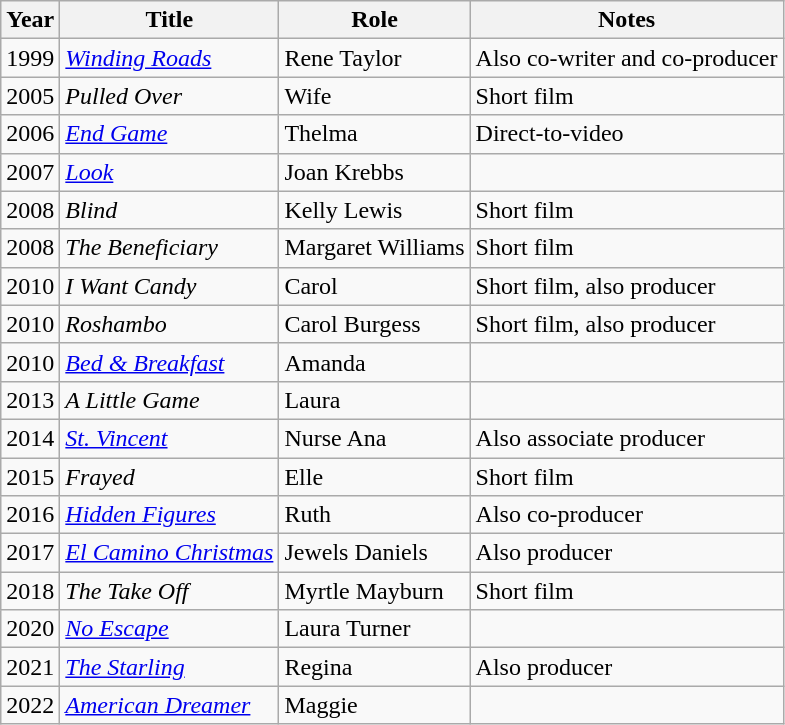<table class="wikitable sortable">
<tr>
<th>Year</th>
<th>Title</th>
<th>Role</th>
<th class="unsortable">Notes</th>
</tr>
<tr>
<td>1999</td>
<td><em><a href='#'>Winding Roads</a></em></td>
<td>Rene Taylor</td>
<td>Also co-writer and co-producer</td>
</tr>
<tr>
<td>2005</td>
<td><em>Pulled Over</em></td>
<td>Wife</td>
<td>Short film</td>
</tr>
<tr>
<td>2006</td>
<td><em><a href='#'>End Game</a></em></td>
<td>Thelma</td>
<td>Direct-to-video</td>
</tr>
<tr>
<td>2007</td>
<td><em><a href='#'>Look</a></em></td>
<td>Joan Krebbs</td>
<td></td>
</tr>
<tr>
<td>2008</td>
<td><em>Blind</em></td>
<td>Kelly Lewis</td>
<td>Short film</td>
</tr>
<tr>
<td>2008</td>
<td><em>The Beneficiary</em></td>
<td>Margaret Williams</td>
<td>Short film</td>
</tr>
<tr>
<td>2010</td>
<td><em>I Want Candy</em></td>
<td>Carol</td>
<td>Short film, also producer</td>
</tr>
<tr>
<td>2010</td>
<td><em>Roshambo</em></td>
<td>Carol Burgess</td>
<td>Short film, also producer</td>
</tr>
<tr>
<td>2010</td>
<td><em><a href='#'>Bed & Breakfast</a></em></td>
<td>Amanda</td>
<td></td>
</tr>
<tr>
<td>2013</td>
<td><em>A Little Game</em></td>
<td>Laura</td>
<td></td>
</tr>
<tr>
<td>2014</td>
<td><em><a href='#'>St. Vincent</a></em></td>
<td>Nurse Ana</td>
<td>Also associate producer</td>
</tr>
<tr>
<td>2015</td>
<td><em>Frayed</em></td>
<td>Elle</td>
<td>Short film</td>
</tr>
<tr>
<td>2016</td>
<td><em><a href='#'>Hidden Figures</a></em></td>
<td>Ruth</td>
<td>Also co-producer</td>
</tr>
<tr>
<td>2017</td>
<td><em><a href='#'>El Camino Christmas</a></em></td>
<td>Jewels Daniels</td>
<td>Also producer</td>
</tr>
<tr>
<td>2018</td>
<td><em>The Take Off</em></td>
<td>Myrtle Mayburn</td>
<td>Short film</td>
</tr>
<tr>
<td>2020</td>
<td><em><a href='#'>No Escape</a></em></td>
<td>Laura Turner</td>
<td></td>
</tr>
<tr>
<td>2021</td>
<td><em><a href='#'>The Starling</a></em></td>
<td>Regina</td>
<td>Also producer</td>
</tr>
<tr>
<td>2022</td>
<td><em><a href='#'>American Dreamer</a></em></td>
<td>Maggie</td>
<td></td>
</tr>
</table>
